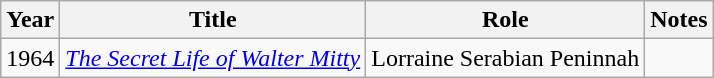<table class="wikitable">
<tr>
<th>Year</th>
<th>Title</th>
<th>Role</th>
<th>Notes</th>
</tr>
<tr>
<td>1964</td>
<td><em><a href='#'>The Secret Life of Walter Mitty</a></em></td>
<td>Lorraine Serabian Peninnah</td>
<td></td>
</tr>
</table>
